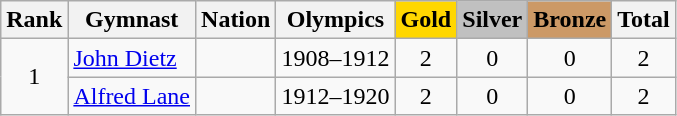<table class="wikitable sortable" style="text-align:center">
<tr>
<th>Rank</th>
<th>Gymnast</th>
<th>Nation</th>
<th>Olympics</th>
<th style="background-color:gold">Gold</th>
<th style="background-color:silver">Silver</th>
<th style="background-color:#cc9966">Bronze</th>
<th>Total</th>
</tr>
<tr>
<td rowspan=2>1</td>
<td align=left data-sort-value="Dietz, John"><a href='#'>John Dietz</a></td>
<td align=left></td>
<td>1908–1912</td>
<td>2</td>
<td>0</td>
<td>0</td>
<td>2</td>
</tr>
<tr>
<td align=left data-sort-value="Lane, Alfred"><a href='#'>Alfred Lane</a></td>
<td align=left></td>
<td>1912–1920</td>
<td>2</td>
<td>0</td>
<td>0</td>
<td>2</td>
</tr>
</table>
